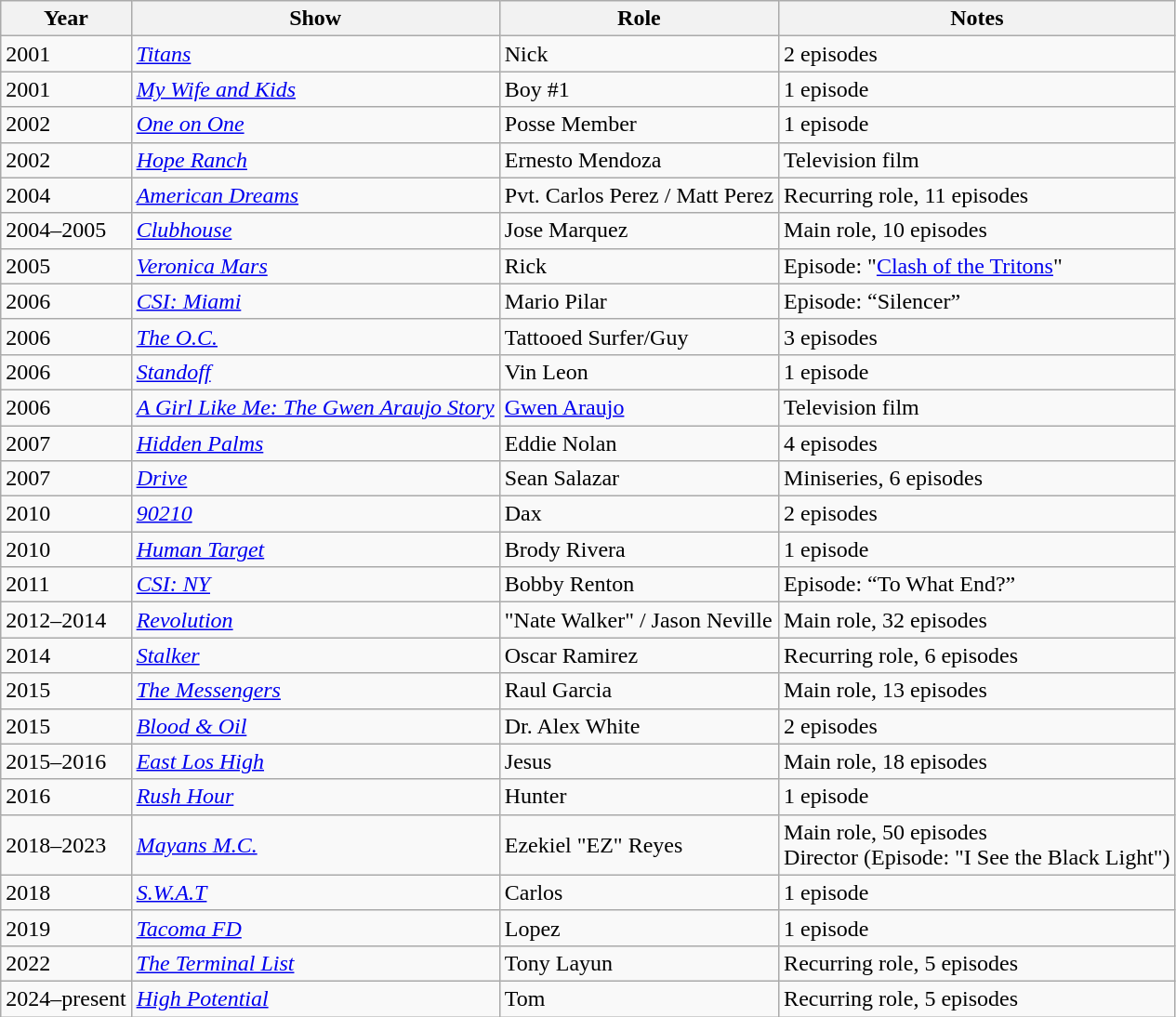<table class="wikitable plainrwheaders">
<tr>
<th>Year</th>
<th>Show</th>
<th>Role</th>
<th class="unsortable">Notes</th>
</tr>
<tr>
<td>2001</td>
<td><em><a href='#'>Titans</a></em></td>
<td>Nick</td>
<td>2 episodes</td>
</tr>
<tr>
<td>2001</td>
<td><em><a href='#'>My Wife and Kids</a></em></td>
<td>Boy #1</td>
<td>1 episode</td>
</tr>
<tr>
<td>2002</td>
<td><em><a href='#'>One on One</a></em></td>
<td>Posse Member</td>
<td>1 episode</td>
</tr>
<tr>
<td>2002</td>
<td><em><a href='#'>Hope Ranch</a></em></td>
<td>Ernesto Mendoza</td>
<td>Television film</td>
</tr>
<tr>
<td>2004</td>
<td><em><a href='#'>American Dreams</a></em></td>
<td>Pvt. Carlos Perez / Matt Perez</td>
<td>Recurring role, 11 episodes</td>
</tr>
<tr>
<td>2004–2005</td>
<td><em><a href='#'>Clubhouse</a></em></td>
<td>Jose Marquez</td>
<td>Main role, 10 episodes</td>
</tr>
<tr>
<td>2005</td>
<td><em><a href='#'>Veronica Mars</a></em></td>
<td>Rick</td>
<td>Episode: "<a href='#'>Clash of the Tritons</a>"</td>
</tr>
<tr>
<td>2006</td>
<td><em><a href='#'>CSI: Miami</a></em></td>
<td>Mario Pilar</td>
<td>Episode: “Silencer”</td>
</tr>
<tr>
<td>2006</td>
<td><em><a href='#'>The O.C.</a></em></td>
<td>Tattooed Surfer/Guy</td>
<td>3 episodes</td>
</tr>
<tr>
<td>2006</td>
<td><em><a href='#'>Standoff</a></em></td>
<td>Vin Leon</td>
<td>1 episode</td>
</tr>
<tr>
<td>2006</td>
<td><em><a href='#'>A Girl Like Me: The Gwen Araujo Story</a></em></td>
<td><a href='#'>Gwen Araujo</a></td>
<td>Television film</td>
</tr>
<tr>
<td>2007</td>
<td><em><a href='#'>Hidden Palms</a></em></td>
<td>Eddie Nolan</td>
<td>4 episodes</td>
</tr>
<tr>
<td>2007</td>
<td><em><a href='#'> Drive</a></em></td>
<td>Sean Salazar</td>
<td>Miniseries, 6 episodes</td>
</tr>
<tr>
<td>2010</td>
<td><em><a href='#'>90210</a></em></td>
<td>Dax</td>
<td>2 episodes</td>
</tr>
<tr>
<td>2010</td>
<td><em><a href='#'>Human Target</a></em></td>
<td>Brody Rivera</td>
<td>1 episode</td>
</tr>
<tr>
<td>2011</td>
<td><em><a href='#'>CSI: NY</a></em></td>
<td>Bobby Renton</td>
<td>Episode: “To What End?”</td>
</tr>
<tr>
<td>2012–2014</td>
<td><em><a href='#'> Revolution</a></em></td>
<td>"Nate Walker" / Jason Neville</td>
<td>Main role, 32 episodes</td>
</tr>
<tr>
<td>2014</td>
<td><em><a href='#'>Stalker</a></em></td>
<td>Oscar Ramirez</td>
<td>Recurring role, 6 episodes</td>
</tr>
<tr>
<td>2015</td>
<td><em><a href='#'>The Messengers</a></em></td>
<td>Raul Garcia</td>
<td>Main role, 13 episodes</td>
</tr>
<tr>
<td>2015</td>
<td><em><a href='#'>Blood & Oil</a></em></td>
<td>Dr. Alex White</td>
<td>2 episodes</td>
</tr>
<tr>
<td>2015–2016</td>
<td><em><a href='#'>East Los High</a></em></td>
<td>Jesus</td>
<td>Main role, 18 episodes</td>
</tr>
<tr>
<td>2016</td>
<td><em><a href='#'>Rush Hour</a></em></td>
<td>Hunter</td>
<td>1 episode</td>
</tr>
<tr>
<td>2018–2023</td>
<td><em><a href='#'>Mayans M.C.</a></em></td>
<td>Ezekiel "EZ" Reyes</td>
<td>Main role, 50 episodes <br> Director (Episode: "I See the Black Light")</td>
</tr>
<tr>
<td>2018</td>
<td><em><a href='#'>S.W.A.T</a></em></td>
<td>Carlos</td>
<td>1 episode</td>
</tr>
<tr>
<td>2019</td>
<td><em><a href='#'>Tacoma FD</a></em></td>
<td>Lopez</td>
<td>1 episode</td>
</tr>
<tr>
<td>2022</td>
<td><em><a href='#'>The Terminal List</a></em></td>
<td>Tony Layun</td>
<td>Recurring role, 5 episodes</td>
</tr>
<tr>
<td>2024–present</td>
<td><em><a href='#'>High Potential</a></em></td>
<td>Tom</td>
<td>Recurring role, 5 episodes</td>
</tr>
</table>
